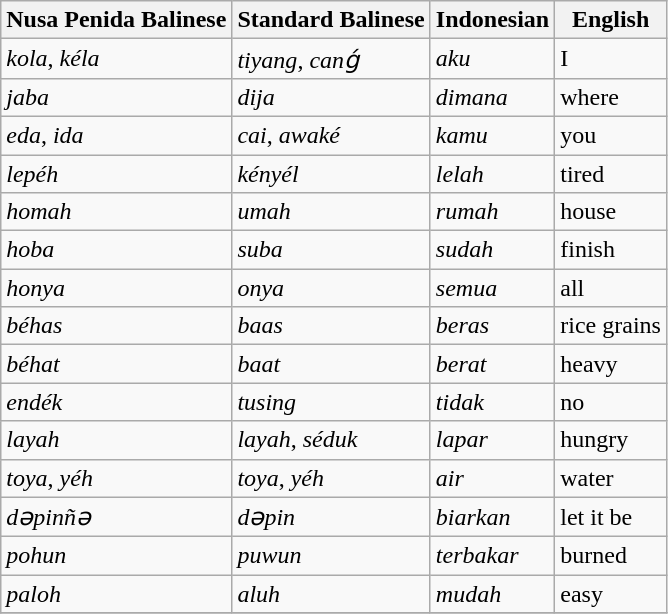<table class="wikitable">
<tr>
<th>Nusa Penida Balinese</th>
<th>Standard Balinese</th>
<th>Indonesian</th>
<th>English</th>
</tr>
<tr>
<td><em>kola</em>, <em>kéla</em></td>
<td><em>tiyang</em>, <em>canǵ</em></td>
<td><em>aku</em></td>
<td>I</td>
</tr>
<tr>
<td><em>jaba</em></td>
<td><em>dija</em></td>
<td><em>dimana</em></td>
<td>where</td>
</tr>
<tr>
<td><em>eda</em>, <em>ida</em></td>
<td><em>cai</em>, <em>awaké</em></td>
<td><em>kamu</em></td>
<td>you</td>
</tr>
<tr>
<td><em>lepéh</em></td>
<td><em>kényél</em></td>
<td><em>lelah</em></td>
<td>tired</td>
</tr>
<tr>
<td><em>homah</em></td>
<td><em>umah</em></td>
<td><em>rumah</em></td>
<td>house</td>
</tr>
<tr>
<td><em>hoba</em></td>
<td><em>suba</em></td>
<td><em>sudah</em></td>
<td>finish</td>
</tr>
<tr>
<td><em>honya</em></td>
<td><em>onya</em></td>
<td><em>semua</em></td>
<td>all</td>
</tr>
<tr>
<td><em>béhas</em></td>
<td><em>baas</em></td>
<td><em>beras</em></td>
<td>rice grains</td>
</tr>
<tr>
<td><em>béhat</em></td>
<td><em>baat</em></td>
<td><em>berat</em></td>
<td>heavy</td>
</tr>
<tr>
<td><em>endék</em></td>
<td><em>tusing</em></td>
<td><em>tidak</em></td>
<td>no</td>
</tr>
<tr>
<td><em>layah</em></td>
<td><em>layah</em>, <em>séduk</em></td>
<td><em>lapar</em></td>
<td>hungry</td>
</tr>
<tr>
<td><em>toya</em>, <em>yéh</em></td>
<td><em>toya</em>, <em>yéh</em></td>
<td><em>air</em></td>
<td>water</td>
</tr>
<tr>
<td><em>dəpinñə</em></td>
<td><em>dəpin</em></td>
<td><em>biarkan</em></td>
<td>let it be</td>
</tr>
<tr>
<td><em>pohun</em></td>
<td><em>puwun</em></td>
<td><em>terbakar</em></td>
<td>burned</td>
</tr>
<tr>
<td><em>paloh</em></td>
<td><em>aluh</em></td>
<td><em>mudah</em></td>
<td>easy</td>
</tr>
<tr>
</tr>
</table>
